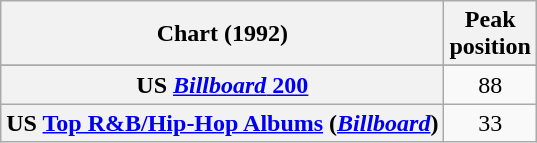<table class="wikitable sortable plainrowheaders" style="text-align:center">
<tr>
<th scope="col">Chart (1992)</th>
<th scope="col">Peak<br>position</th>
</tr>
<tr>
</tr>
<tr>
</tr>
<tr>
</tr>
<tr>
</tr>
<tr>
</tr>
<tr>
</tr>
<tr>
</tr>
<tr>
</tr>
<tr>
<th scope="row">US <a href='#'><em>Billboard</em> 200</a></th>
<td>88</td>
</tr>
<tr>
<th scope="row">US <a href='#'>Top R&B/Hip-Hop Albums</a> (<em><a href='#'>Billboard</a></em>)</th>
<td>33</td>
</tr>
</table>
